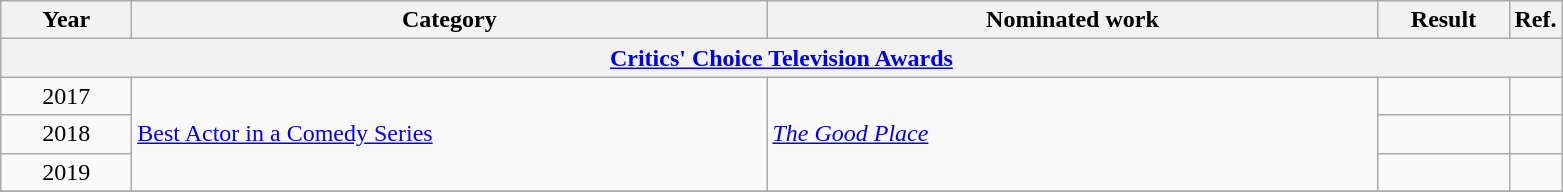<table class=wikitable>
<tr>
<th scope="col" style="width:5em;">Year</th>
<th scope="col" style="width:26em;">Category</th>
<th scope="col" style="width:25em;">Nominated work</th>
<th scope="col" style="width:5em;">Result</th>
<th>Ref.</th>
</tr>
<tr>
<th colspan=5><a href='#'>Critics' Choice Television Awards</a></th>
</tr>
<tr>
<td style="text-align:center;">2017</td>
<td rowspan=3><a href='#'>Best Actor in a Comedy Series</a></td>
<td rowspan=3><em><a href='#'>The Good Place</a></em></td>
<td></td>
<td></td>
</tr>
<tr>
<td style="text-align:center;">2018</td>
<td></td>
<td></td>
</tr>
<tr>
<td style="text-align:center;">2019</td>
<td></td>
<td></td>
</tr>
<tr>
</tr>
</table>
